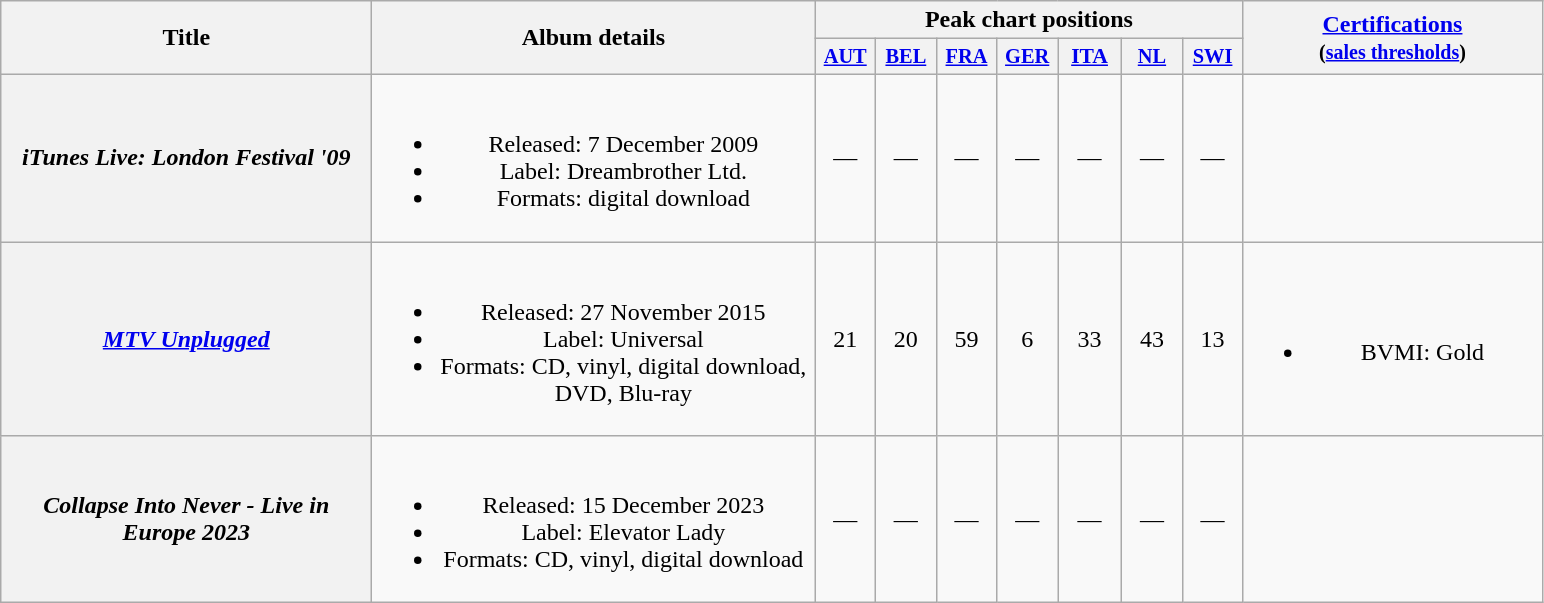<table class="wikitable plainrowheaders" style="text-align:center;">
<tr>
<th scope="col" rowspan="2" style="width:15em;">Title</th>
<th scope="col" rowspan="2" style="width:18em;">Album details</th>
<th scope="col" colspan="7">Peak chart positions</th>
<th scope="col" rowspan="2" style="width:12em;"><a href='#'>Certifications</a><br><small>(<a href='#'>sales thresholds</a>)</small></th>
</tr>
<tr>
<th scope="col" style="width:2.5em;font-size:85%;"><a href='#'>AUT</a><br></th>
<th scope="col" style="width:2.5em;font-size:85%;"><a href='#'>BEL</a><br></th>
<th scope="col" style="width:2.5em;font-size:85%;"><a href='#'>FRA</a><br></th>
<th scope="col" style="width:2.5em;font-size:85%;"><a href='#'>GER</a><br></th>
<th scope="col" style="width:2.5em;font-size:90%;"><a href='#'>ITA</a><br></th>
<th scope="col" style="width:2.5em;font-size:85%;"><a href='#'>NL</a><br></th>
<th scope="col" style="width:2.5em;font-size:85%;"><a href='#'>SWI</a><br></th>
</tr>
<tr>
<th scope="row"><em>iTunes Live: London Festival '09</em></th>
<td><br><ul><li>Released: 7 December 2009</li><li>Label: Dreambrother Ltd.</li><li>Formats: digital download</li></ul></td>
<td>—</td>
<td>—</td>
<td>—</td>
<td>—</td>
<td>—</td>
<td>—</td>
<td>—</td>
<td></td>
</tr>
<tr>
<th scope="row"><em><a href='#'>MTV Unplugged</a></em></th>
<td><br><ul><li>Released: 27 November 2015</li><li>Label: Universal</li><li>Formats: CD, vinyl, digital download, DVD, Blu-ray</li></ul></td>
<td>21</td>
<td>20</td>
<td>59</td>
<td>6</td>
<td>33</td>
<td>43</td>
<td>13</td>
<td><br><ul><li>BVMI: Gold</li></ul></td>
</tr>
<tr>
<th scope="row"><em>Collapse Into Never - Live in Europe 2023</em></th>
<td><br><ul><li>Released: 15 December 2023</li><li>Label: Elevator Lady</li><li>Formats: CD, vinyl, digital download</li></ul></td>
<td>—</td>
<td>—</td>
<td>—</td>
<td>—</td>
<td>—</td>
<td>—</td>
<td>—</td>
<td></td>
</tr>
</table>
